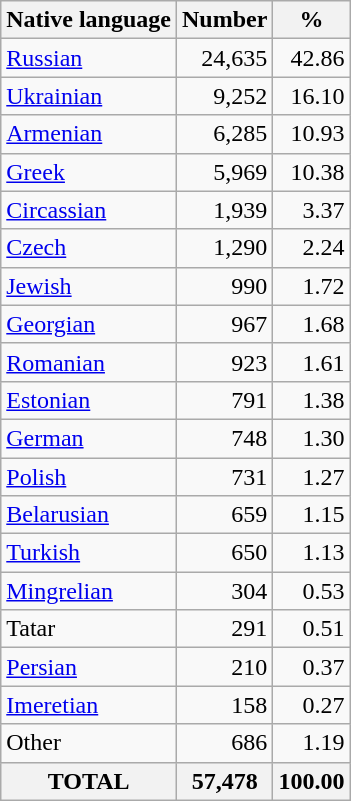<table class="wikitable sortable">
<tr>
<th>Native language</th>
<th>Number</th>
<th>%</th>
</tr>
<tr>
<td><a href='#'>Russian</a></td>
<td align="right">24,635</td>
<td align="right">42.86</td>
</tr>
<tr>
<td><a href='#'>Ukrainian</a></td>
<td align="right">9,252</td>
<td align="right">16.10</td>
</tr>
<tr>
<td><a href='#'>Armenian</a></td>
<td align="right">6,285</td>
<td align="right">10.93</td>
</tr>
<tr>
<td><a href='#'>Greek</a></td>
<td align="right">5,969</td>
<td align="right">10.38</td>
</tr>
<tr>
<td><a href='#'>Circassian</a></td>
<td align="right">1,939</td>
<td align="right">3.37</td>
</tr>
<tr>
<td><a href='#'>Czech</a></td>
<td align="right">1,290</td>
<td align="right">2.24</td>
</tr>
<tr>
<td><a href='#'>Jewish</a></td>
<td align="right">990</td>
<td align="right">1.72</td>
</tr>
<tr>
<td><a href='#'>Georgian</a></td>
<td align="right">967</td>
<td align="right">1.68</td>
</tr>
<tr>
<td><a href='#'>Romanian</a></td>
<td align="right">923</td>
<td align="right">1.61</td>
</tr>
<tr>
<td><a href='#'>Estonian</a></td>
<td align="right">791</td>
<td align="right">1.38</td>
</tr>
<tr>
<td><a href='#'>German</a></td>
<td align="right">748</td>
<td align="right">1.30</td>
</tr>
<tr>
<td><a href='#'>Polish</a></td>
<td align="right">731</td>
<td align="right">1.27</td>
</tr>
<tr>
<td><a href='#'>Belarusian</a></td>
<td align="right">659</td>
<td align="right">1.15</td>
</tr>
<tr>
<td><a href='#'>Turkish</a></td>
<td align="right">650</td>
<td align="right">1.13</td>
</tr>
<tr>
<td><a href='#'>Mingrelian</a></td>
<td align="right">304</td>
<td align="right">0.53</td>
</tr>
<tr>
<td>Tatar</td>
<td align="right">291</td>
<td align="right">0.51</td>
</tr>
<tr>
<td><a href='#'>Persian</a></td>
<td align="right">210</td>
<td align="right">0.37</td>
</tr>
<tr>
<td><a href='#'>Imeretian</a></td>
<td align="right">158</td>
<td align="right">0.27</td>
</tr>
<tr>
<td>Other</td>
<td align="right">686</td>
<td align="right">1.19</td>
</tr>
<tr>
<th>TOTAL</th>
<th>57,478</th>
<th>100.00</th>
</tr>
</table>
